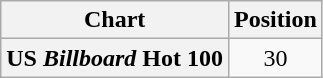<table class="wikitable plainrowheaders">
<tr>
<th>Chart</th>
<th>Position</th>
</tr>
<tr>
<th scope="row">US <em>Billboard</em> Hot 100</th>
<td align="center">30</td>
</tr>
</table>
